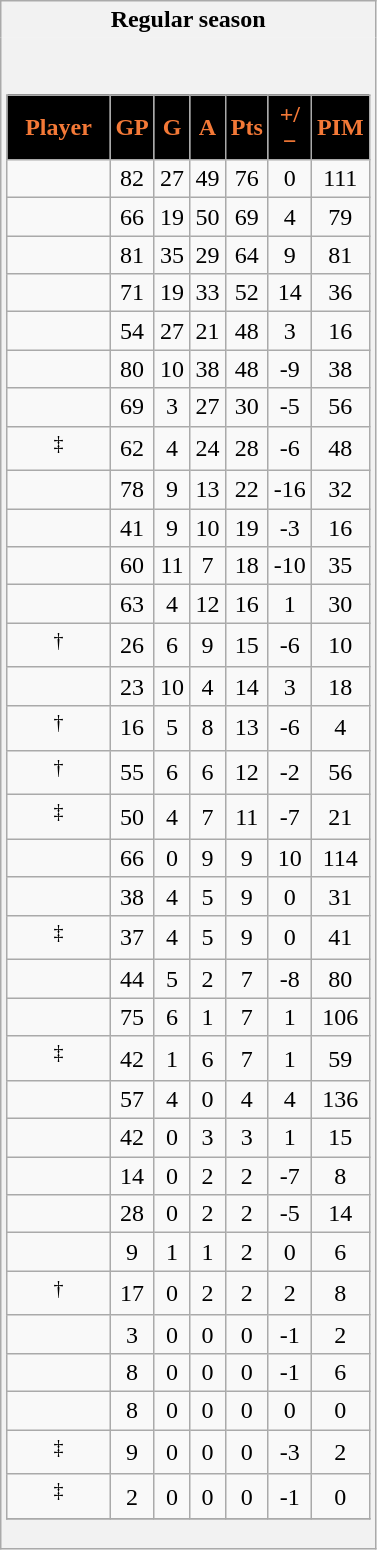<table class="wikitable" style="border: 1px solid #aaa;">
<tr>
<th style="border: 0;">Regular season</th>
</tr>
<tr>
<td style="background: #f2f2f2; border: 0; text-align: center;"><br><table class="wikitable sortable" width="100%">
<tr align=center>
<th style="background:black;color:#F47937;" width="40%">Player</th>
<th style="background:black;color:#F47937;" width="10%">GP</th>
<th style="background:black;color:#F47937;" width="10%">G</th>
<th style="background:black;color:#F47937;" width="10%">A</th>
<th style="background:black;color:#F47937;" width="10%">Pts</th>
<th style="background:black;color:#F47937;" width="10%">+/−</th>
<th style="background:black;color:#F47937;" width="10%">PIM</th>
</tr>
<tr align=center>
<td></td>
<td>82</td>
<td>27</td>
<td>49</td>
<td>76</td>
<td>0</td>
<td>111</td>
</tr>
<tr align=center>
<td></td>
<td>66</td>
<td>19</td>
<td>50</td>
<td>69</td>
<td>4</td>
<td>79</td>
</tr>
<tr align=center>
<td></td>
<td>81</td>
<td>35</td>
<td>29</td>
<td>64</td>
<td>9</td>
<td>81</td>
</tr>
<tr align=center>
<td></td>
<td>71</td>
<td>19</td>
<td>33</td>
<td>52</td>
<td>14</td>
<td>36</td>
</tr>
<tr align=center>
<td></td>
<td>54</td>
<td>27</td>
<td>21</td>
<td>48</td>
<td>3</td>
<td>16</td>
</tr>
<tr align=center>
<td></td>
<td>80</td>
<td>10</td>
<td>38</td>
<td>48</td>
<td>-9</td>
<td>38</td>
</tr>
<tr align=center>
<td></td>
<td>69</td>
<td>3</td>
<td>27</td>
<td>30</td>
<td>-5</td>
<td>56</td>
</tr>
<tr align=center>
<td><sup>‡</sup></td>
<td>62</td>
<td>4</td>
<td>24</td>
<td>28</td>
<td>-6</td>
<td>48</td>
</tr>
<tr align=center>
<td></td>
<td>78</td>
<td>9</td>
<td>13</td>
<td>22</td>
<td>-16</td>
<td>32</td>
</tr>
<tr align=center>
<td></td>
<td>41</td>
<td>9</td>
<td>10</td>
<td>19</td>
<td>-3</td>
<td>16</td>
</tr>
<tr align=center>
<td></td>
<td>60</td>
<td>11</td>
<td>7</td>
<td>18</td>
<td>-10</td>
<td>35</td>
</tr>
<tr align=center>
<td></td>
<td>63</td>
<td>4</td>
<td>12</td>
<td>16</td>
<td>1</td>
<td>30</td>
</tr>
<tr align=center>
<td><sup>†</sup></td>
<td>26</td>
<td>6</td>
<td>9</td>
<td>15</td>
<td>-6</td>
<td>10</td>
</tr>
<tr align=center>
<td></td>
<td>23</td>
<td>10</td>
<td>4</td>
<td>14</td>
<td>3</td>
<td>18</td>
</tr>
<tr align=center>
<td><sup>†</sup></td>
<td>16</td>
<td>5</td>
<td>8</td>
<td>13</td>
<td>-6</td>
<td>4</td>
</tr>
<tr align=center>
<td><sup>†</sup></td>
<td>55</td>
<td>6</td>
<td>6</td>
<td>12</td>
<td>-2</td>
<td>56</td>
</tr>
<tr align=center>
<td><sup>‡</sup></td>
<td>50</td>
<td>4</td>
<td>7</td>
<td>11</td>
<td>-7</td>
<td>21</td>
</tr>
<tr align=center>
<td></td>
<td>66</td>
<td>0</td>
<td>9</td>
<td>9</td>
<td>10</td>
<td>114</td>
</tr>
<tr align=center>
<td></td>
<td>38</td>
<td>4</td>
<td>5</td>
<td>9</td>
<td>0</td>
<td>31</td>
</tr>
<tr align=center>
<td><sup>‡</sup></td>
<td>37</td>
<td>4</td>
<td>5</td>
<td>9</td>
<td>0</td>
<td>41</td>
</tr>
<tr align=center>
<td></td>
<td>44</td>
<td>5</td>
<td>2</td>
<td>7</td>
<td>-8</td>
<td>80</td>
</tr>
<tr align=center>
<td></td>
<td>75</td>
<td>6</td>
<td>1</td>
<td>7</td>
<td>1</td>
<td>106</td>
</tr>
<tr align=center>
<td><sup>‡</sup></td>
<td>42</td>
<td>1</td>
<td>6</td>
<td>7</td>
<td>1</td>
<td>59</td>
</tr>
<tr align=center>
<td></td>
<td>57</td>
<td>4</td>
<td>0</td>
<td>4</td>
<td>4</td>
<td>136</td>
</tr>
<tr align=center>
<td></td>
<td>42</td>
<td>0</td>
<td>3</td>
<td>3</td>
<td>1</td>
<td>15</td>
</tr>
<tr align=center>
<td></td>
<td>14</td>
<td>0</td>
<td>2</td>
<td>2</td>
<td>-7</td>
<td>8</td>
</tr>
<tr align=center>
<td></td>
<td>28</td>
<td>0</td>
<td>2</td>
<td>2</td>
<td>-5</td>
<td>14</td>
</tr>
<tr align=center>
<td></td>
<td>9</td>
<td>1</td>
<td>1</td>
<td>2</td>
<td>0</td>
<td>6</td>
</tr>
<tr align=center>
<td><sup>†</sup></td>
<td>17</td>
<td>0</td>
<td>2</td>
<td>2</td>
<td>2</td>
<td>8</td>
</tr>
<tr align=center>
<td></td>
<td>3</td>
<td>0</td>
<td>0</td>
<td>0</td>
<td>-1</td>
<td>2</td>
</tr>
<tr align=center>
<td></td>
<td>8</td>
<td>0</td>
<td>0</td>
<td>0</td>
<td>-1</td>
<td>6</td>
</tr>
<tr align=center>
<td></td>
<td>8</td>
<td>0</td>
<td>0</td>
<td>0</td>
<td>0</td>
<td>0</td>
</tr>
<tr align=center>
<td><sup>‡</sup></td>
<td>9</td>
<td>0</td>
<td>0</td>
<td>0</td>
<td>-3</td>
<td>2</td>
</tr>
<tr align=center>
<td><sup>‡</sup></td>
<td>2</td>
<td>0</td>
<td>0</td>
<td>0</td>
<td>-1</td>
<td>0</td>
</tr>
<tr>
</tr>
</table>
</td>
</tr>
</table>
